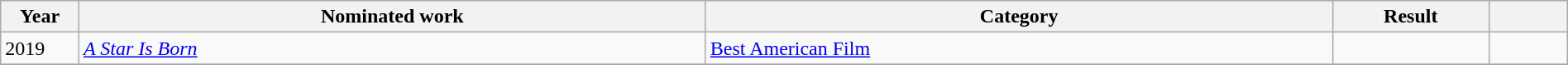<table class="wikitable" style="width:100%;">
<tr>
<th width=5%>Year</th>
<th style="width:40%;">Nominated work</th>
<th style="width:40%;">Category</th>
<th style="width:10%;">Result</th>
<th width=5%></th>
</tr>
<tr>
<td>2019</td>
<td><em><a href='#'>A Star Is Born</a></em></td>
<td><a href='#'>Best American Film</a></td>
<td></td>
<td style="text-align:center;"></td>
</tr>
<tr>
</tr>
</table>
